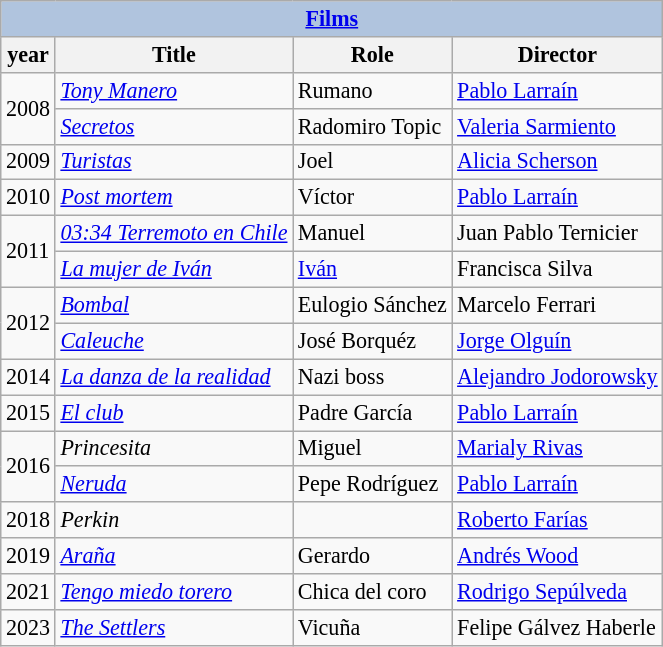<table class="wikitable" style="font-size: 92%;">
<tr>
<th colspan="4" style="background: LightSteelBlue;"><a href='#'>Films</a></th>
</tr>
<tr>
<th>year</th>
<th>Title</th>
<th>Role</th>
<th>Director</th>
</tr>
<tr>
<td rowspan="2">2008</td>
<td><em><a href='#'>Tony Manero</a></em></td>
<td>Rumano</td>
<td><a href='#'>Pablo Larraín</a></td>
</tr>
<tr>
<td><em><a href='#'>Secretos</a></em></td>
<td>Radomiro Topic</td>
<td><a href='#'>Valeria Sarmiento</a></td>
</tr>
<tr>
<td>2009</td>
<td><em><a href='#'>Turistas</a></em></td>
<td>Joel</td>
<td><a href='#'>Alicia Scherson</a></td>
</tr>
<tr>
<td>2010</td>
<td><em><a href='#'>Post mortem</a></em></td>
<td>Víctor</td>
<td><a href='#'>Pablo Larraín</a></td>
</tr>
<tr>
<td rowspan="2">2011</td>
<td><em><a href='#'>03:34 Terremoto en Chile</a></em></td>
<td>Manuel</td>
<td>Juan Pablo Ternicier</td>
</tr>
<tr>
<td><em><a href='#'>La mujer de Iván</a></em></td>
<td><a href='#'>Iván</a></td>
<td>Francisca Silva</td>
</tr>
<tr>
<td rowspan="2">2012</td>
<td><em><a href='#'>Bombal</a></em></td>
<td>Eulogio Sánchez</td>
<td>Marcelo Ferrari</td>
</tr>
<tr>
<td><em><a href='#'>Caleuche</a></em></td>
<td>José Borquéz</td>
<td><a href='#'>Jorge Olguín</a></td>
</tr>
<tr>
<td>2014</td>
<td><em><a href='#'>La danza de la realidad</a></em></td>
<td>Nazi boss</td>
<td><a href='#'>Alejandro Jodorowsky</a></td>
</tr>
<tr>
<td>2015</td>
<td><em><a href='#'>El club</a></em></td>
<td>Padre García</td>
<td><a href='#'>Pablo Larraín</a></td>
</tr>
<tr>
<td rowspan="2">2016</td>
<td><em>Princesita</em></td>
<td>Miguel</td>
<td><a href='#'>Marialy Rivas</a></td>
</tr>
<tr>
<td><em><a href='#'>Neruda</a></em></td>
<td>Pepe Rodríguez</td>
<td><a href='#'>Pablo Larraín</a></td>
</tr>
<tr>
<td>2018</td>
<td><em>Perkin</em></td>
<td></td>
<td><a href='#'>Roberto Farías</a></td>
</tr>
<tr>
<td>2019</td>
<td><em><a href='#'>Araña</a></em></td>
<td>Gerardo</td>
<td><a href='#'>Andrés Wood</a></td>
</tr>
<tr>
<td>2021</td>
<td><em><a href='#'>Tengo miedo torero</a></em></td>
<td>Chica del coro</td>
<td><a href='#'>Rodrigo Sepúlveda</a></td>
</tr>
<tr>
<td>2023</td>
<td><em><a href='#'>The Settlers</a></em></td>
<td>Vicuña</td>
<td>Felipe Gálvez Haberle</td>
</tr>
</table>
